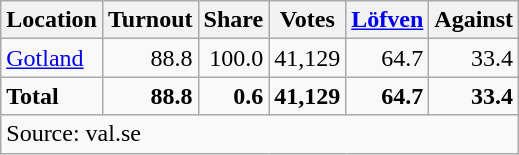<table class="wikitable sortable" style=text-align:right>
<tr>
<th>Location</th>
<th>Turnout</th>
<th>Share</th>
<th>Votes</th>
<th><a href='#'>Löfven</a></th>
<th>Against</th>
</tr>
<tr>
<td align=left><a href='#'>Gotland</a></td>
<td>88.8</td>
<td>100.0</td>
<td>41,129</td>
<td>64.7</td>
<td>33.4</td>
</tr>
<tr>
<td align=left><strong>Total</strong></td>
<td><strong>88.8</strong></td>
<td><strong>0.6</strong></td>
<td><strong>41,129</strong></td>
<td><strong>64.7</strong></td>
<td><strong>33.4</strong></td>
</tr>
<tr>
<td align=left colspan=6>Source: val.se</td>
</tr>
</table>
